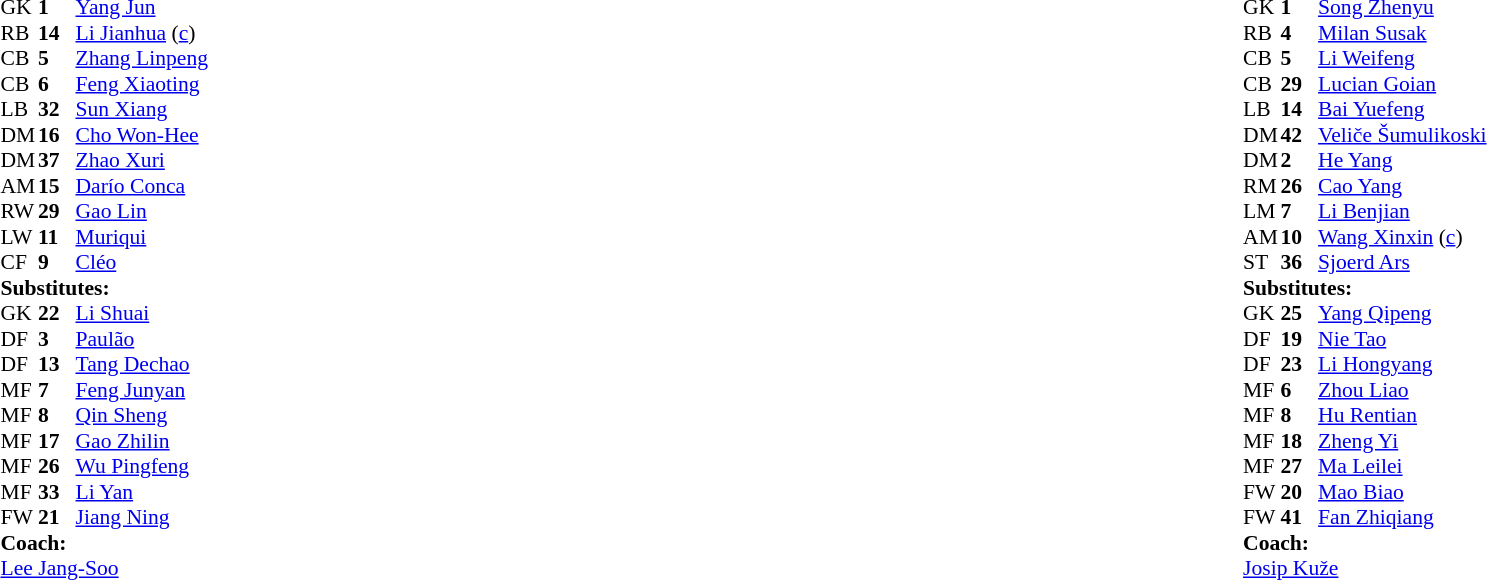<table width="100%">
<tr>
<td valign="top" width="40%"><br><table style="font-size: 90%" cellspacing="0" cellpadding="0">
<tr>
<td colspan="4"></td>
</tr>
<tr>
<th width="25"></th>
<th width="25"></th>
</tr>
<tr>
<td>GK</td>
<td><strong>1</strong></td>
<td> <a href='#'>Yang Jun</a></td>
</tr>
<tr>
<td>RB</td>
<td><strong>14</strong></td>
<td> <a href='#'>Li Jianhua</a> (<a href='#'>c</a>)</td>
</tr>
<tr>
<td>CB</td>
<td><strong>5</strong></td>
<td> <a href='#'>Zhang Linpeng</a></td>
</tr>
<tr>
<td>CB</td>
<td><strong>6</strong></td>
<td> <a href='#'>Feng Xiaoting</a></td>
<td></td>
</tr>
<tr>
<td>LB</td>
<td><strong>32</strong></td>
<td> <a href='#'>Sun Xiang</a></td>
</tr>
<tr>
<td>DM</td>
<td><strong>16</strong></td>
<td> <a href='#'>Cho Won-Hee</a></td>
</tr>
<tr>
<td>DM</td>
<td><strong>37</strong></td>
<td> <a href='#'>Zhao Xuri</a></td>
<td></td>
<td></td>
</tr>
<tr>
<td>AM</td>
<td><strong>15</strong></td>
<td>  <a href='#'>Darío Conca</a></td>
<td></td>
<td></td>
</tr>
<tr>
<td>RW</td>
<td><strong>29</strong></td>
<td> <a href='#'>Gao Lin</a></td>
<td></td>
<td></td>
</tr>
<tr>
<td>LW</td>
<td><strong>11</strong></td>
<td> <a href='#'>Muriqui</a></td>
</tr>
<tr>
<td>CF</td>
<td><strong>9</strong></td>
<td> <a href='#'>Cléo</a></td>
</tr>
<tr>
<td colspan=4><strong>Substitutes:</strong></td>
</tr>
<tr>
<td>GK</td>
<td><strong>22</strong></td>
<td> <a href='#'>Li Shuai</a></td>
</tr>
<tr>
<td>DF</td>
<td><strong>3</strong></td>
<td> <a href='#'>Paulão</a></td>
</tr>
<tr>
<td>DF</td>
<td><strong>13</strong></td>
<td> <a href='#'>Tang Dechao</a></td>
</tr>
<tr>
<td>MF</td>
<td><strong>7</strong></td>
<td> <a href='#'>Feng Junyan</a></td>
</tr>
<tr>
<td>MF</td>
<td><strong>8</strong></td>
<td> <a href='#'>Qin Sheng</a></td>
<td></td>
<td></td>
</tr>
<tr>
<td>MF</td>
<td><strong>17</strong></td>
<td> <a href='#'>Gao Zhilin</a></td>
</tr>
<tr>
<td>MF</td>
<td><strong>26</strong></td>
<td> <a href='#'>Wu Pingfeng</a></td>
<td></td>
<td></td>
</tr>
<tr>
<td>MF</td>
<td><strong>33</strong></td>
<td> <a href='#'>Li Yan</a></td>
</tr>
<tr>
<td>FW</td>
<td><strong>21</strong></td>
<td> <a href='#'>Jiang Ning</a></td>
<td></td>
<td></td>
</tr>
<tr>
<td colspan=4><strong>Coach:</strong></td>
</tr>
<tr>
<td colspan="4"> <a href='#'>Lee Jang-Soo</a></td>
</tr>
</table>
</td>
<td valign="top" width="50%"><br><table style="font-size: 90%" cellspacing="0" cellpadding="0" align=center>
<tr>
<td colspan="4"></td>
</tr>
<tr>
<th width="25"></th>
<th width="25"></th>
</tr>
<tr>
<td>GK</td>
<td><strong>1</strong></td>
<td> <a href='#'>Song Zhenyu</a></td>
</tr>
<tr>
<td>RB</td>
<td><strong>4</strong></td>
<td> <a href='#'>Milan Susak</a></td>
<td></td>
<td></td>
</tr>
<tr>
<td>CB</td>
<td><strong>5</strong></td>
<td> <a href='#'>Li Weifeng</a></td>
</tr>
<tr>
<td>CB</td>
<td><strong>29</strong></td>
<td> <a href='#'>Lucian Goian</a></td>
</tr>
<tr>
<td>LB</td>
<td><strong>14</strong></td>
<td> <a href='#'>Bai Yuefeng</a></td>
</tr>
<tr>
<td>DM</td>
<td><strong>42</strong></td>
<td> <a href='#'>Veliče Šumulikoski</a></td>
<td></td>
</tr>
<tr>
<td>DM</td>
<td><strong>2</strong></td>
<td> <a href='#'>He Yang</a></td>
<td></td>
<td></td>
</tr>
<tr>
<td>RM</td>
<td><strong>26</strong></td>
<td> <a href='#'>Cao Yang</a></td>
</tr>
<tr>
<td>LM</td>
<td><strong>7</strong></td>
<td> <a href='#'>Li Benjian</a></td>
<td></td>
<td></td>
</tr>
<tr>
<td>AM</td>
<td><strong>10</strong></td>
<td> <a href='#'>Wang Xinxin</a> (<a href='#'>c</a>)</td>
</tr>
<tr>
<td>ST</td>
<td><strong>36</strong></td>
<td> <a href='#'>Sjoerd Ars</a></td>
</tr>
<tr>
<td colspan=4><strong>Substitutes:</strong></td>
</tr>
<tr>
<td>GK</td>
<td><strong>25</strong></td>
<td> <a href='#'>Yang Qipeng</a></td>
</tr>
<tr>
<td>DF</td>
<td><strong>19</strong></td>
<td> <a href='#'>Nie Tao</a></td>
<td></td>
<td></td>
</tr>
<tr>
<td>DF</td>
<td><strong>23</strong></td>
<td> <a href='#'>Li Hongyang</a></td>
</tr>
<tr>
<td>MF</td>
<td><strong>6</strong></td>
<td> <a href='#'>Zhou Liao</a></td>
</tr>
<tr>
<td>MF</td>
<td><strong>8</strong></td>
<td> <a href='#'>Hu Rentian</a></td>
<td></td>
<td></td>
</tr>
<tr>
<td>MF</td>
<td><strong>18</strong></td>
<td> <a href='#'>Zheng Yi</a></td>
</tr>
<tr>
<td>MF</td>
<td><strong>27</strong></td>
<td> <a href='#'>Ma Leilei</a></td>
</tr>
<tr>
<td>FW</td>
<td><strong>20</strong></td>
<td> <a href='#'>Mao Biao</a></td>
<td></td>
<td></td>
</tr>
<tr>
<td>FW</td>
<td><strong>41</strong></td>
<td> <a href='#'>Fan Zhiqiang</a></td>
</tr>
<tr>
<td colspan=4><strong>Coach:</strong></td>
</tr>
<tr>
<td colspan="4"> <a href='#'>Josip Kuže</a></td>
</tr>
</table>
</td>
</tr>
<tr>
</tr>
</table>
